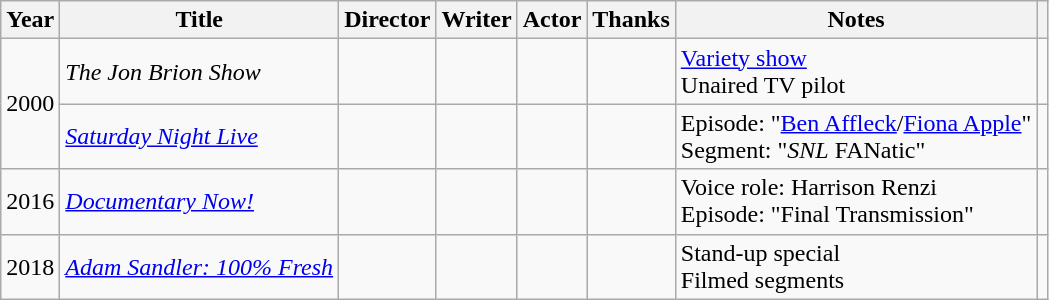<table class="wikitable">
<tr>
<th>Year</th>
<th>Title</th>
<th>Director</th>
<th>Writer</th>
<th>Actor</th>
<th>Thanks</th>
<th>Notes</th>
<th></th>
</tr>
<tr>
<td rowspan="2">2000</td>
<td><em>The Jon Brion Show</em></td>
<td></td>
<td></td>
<td></td>
<td></td>
<td><a href='#'>Variety show</a><br>Unaired TV pilot</td>
<td></td>
</tr>
<tr>
<td><em><a href='#'>Saturday Night Live</a></em></td>
<td></td>
<td></td>
<td></td>
<td></td>
<td>Episode: "<a href='#'>Ben Affleck</a>/<a href='#'>Fiona Apple</a>"<br>Segment: "<em>SNL</em> FANatic"</td>
<td></td>
</tr>
<tr>
<td>2016</td>
<td><em><a href='#'>Documentary Now!</a></em></td>
<td></td>
<td></td>
<td></td>
<td></td>
<td>Voice role: Harrison Renzi<br>Episode: "Final Transmission"</td>
<td></td>
</tr>
<tr>
<td>2018</td>
<td><em><a href='#'>Adam Sandler: 100% Fresh</a></em></td>
<td></td>
<td></td>
<td></td>
<td></td>
<td>Stand-up special<br>Filmed segments</td>
<td></td>
</tr>
</table>
